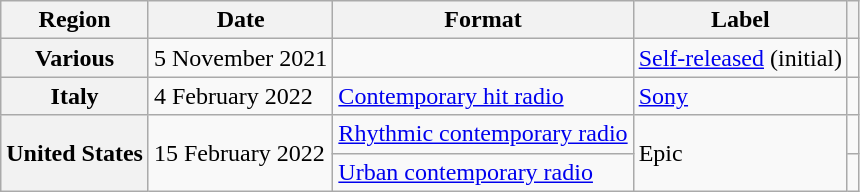<table class="wikitable plainrowheaders">
<tr>
<th scope="col">Region</th>
<th scope="col">Date</th>
<th scope="col">Format</th>
<th scope="col">Label</th>
<th scope="col"></th>
</tr>
<tr>
<th scope="row">Various</th>
<td>5 November 2021</td>
<td></td>
<td><a href='#'>Self-released</a> (initial)<br></td>
<td></td>
</tr>
<tr>
<th scope="row">Italy</th>
<td>4 February 2022</td>
<td><a href='#'>Contemporary hit radio</a></td>
<td><a href='#'>Sony</a></td>
<td></td>
</tr>
<tr>
<th scope="row" rowspan="2">United States</th>
<td rowspan="2">15 February 2022</td>
<td><a href='#'>Rhythmic contemporary radio</a></td>
<td rowspan="2">Epic</td>
<td></td>
</tr>
<tr>
<td><a href='#'>Urban contemporary radio</a></td>
<td></td>
</tr>
</table>
